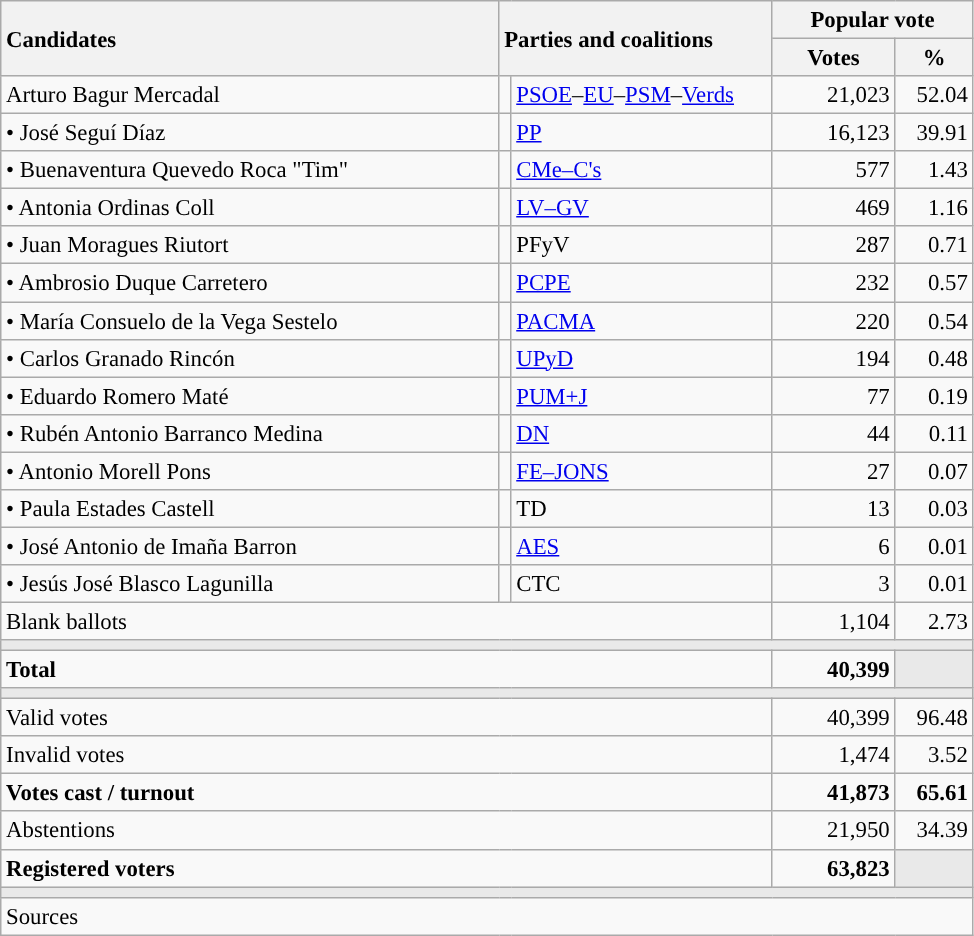<table class="wikitable" style="text-align:right; font-size:95%;">
<tr>
<th style="text-align:left;" rowspan="2" width="325">Candidates</th>
<th style="text-align:left;" rowspan="2" colspan="2" width="175">Parties and coalitions</th>
<th colspan="2">Popular vote</th>
</tr>
<tr>
<th width="75">Votes</th>
<th width="45">%</th>
</tr>
<tr>
<td align="left"> Arturo Bagur Mercadal</td>
<td width="1" style="color:inherit;background:"></td>
<td align="left"><a href='#'>PSOE</a>–<a href='#'>EU</a>–<a href='#'>PSM</a>–<a href='#'>Verds</a></td>
<td>21,023</td>
<td>52.04</td>
</tr>
<tr>
<td align="left">• José Seguí Díaz</td>
<td style="color:inherit;background:"></td>
<td align="left"><a href='#'>PP</a></td>
<td>16,123</td>
<td>39.91</td>
</tr>
<tr>
<td align="left">• Buenaventura Quevedo Roca "Tim"</td>
<td style="color:inherit;background:"></td>
<td align="left"><a href='#'>CMe–C's</a></td>
<td>577</td>
<td>1.43</td>
</tr>
<tr>
<td align="left">• Antonia Ordinas Coll</td>
<td style="color:inherit;background:"></td>
<td align="left"><a href='#'>LV–GV</a></td>
<td>469</td>
<td>1.16</td>
</tr>
<tr>
<td align="left">• Juan Moragues Riutort</td>
<td style="color:inherit;background:"></td>
<td align="left">PFyV</td>
<td>287</td>
<td>0.71</td>
</tr>
<tr>
<td align="left">• Ambrosio Duque Carretero</td>
<td style="color:inherit;background:"></td>
<td align="left"><a href='#'>PCPE</a></td>
<td>232</td>
<td>0.57</td>
</tr>
<tr>
<td align="left">• María Consuelo de la Vega Sestelo</td>
<td style="color:inherit;background:"></td>
<td align="left"><a href='#'>PACMA</a></td>
<td>220</td>
<td>0.54</td>
</tr>
<tr>
<td align="left">• Carlos Granado Rincón</td>
<td style="color:inherit;background:"></td>
<td align="left"><a href='#'>UPyD</a></td>
<td>194</td>
<td>0.48</td>
</tr>
<tr>
<td align="left">• Eduardo Romero Maté</td>
<td style="color:inherit;background:"></td>
<td align="left"><a href='#'>PUM+J</a></td>
<td>77</td>
<td>0.19</td>
</tr>
<tr>
<td align="left">• Rubén Antonio Barranco Medina</td>
<td style="color:inherit;background:"></td>
<td align="left"><a href='#'>DN</a></td>
<td>44</td>
<td>0.11</td>
</tr>
<tr>
<td align="left">• Antonio Morell Pons</td>
<td style="color:inherit;background:"></td>
<td align="left"><a href='#'>FE–JONS</a></td>
<td>27</td>
<td>0.07</td>
</tr>
<tr>
<td align="left">• Paula Estades Castell</td>
<td style="color:inherit;background:"></td>
<td align="left">TD</td>
<td>13</td>
<td>0.03</td>
</tr>
<tr>
<td align="left">• José Antonio de Imaña Barron</td>
<td style="color:inherit;background:"></td>
<td align="left"><a href='#'>AES</a></td>
<td>6</td>
<td>0.01</td>
</tr>
<tr>
<td align="left">• Jesús José Blasco Lagunilla</td>
<td style="color:inherit;background:"></td>
<td align="left">CTC</td>
<td>3</td>
<td>0.01</td>
</tr>
<tr>
<td align="left" colspan="3">Blank ballots</td>
<td>1,104</td>
<td>2.73</td>
</tr>
<tr>
<td colspan="5" bgcolor="#E9E9E9"></td>
</tr>
<tr style="font-weight:bold;">
<td align="left" colspan="3">Total</td>
<td>40,399</td>
<td bgcolor="#E9E9E9"></td>
</tr>
<tr>
<td colspan="5" bgcolor="#E9E9E9"></td>
</tr>
<tr>
<td align="left" colspan="3">Valid votes</td>
<td>40,399</td>
<td>96.48</td>
</tr>
<tr>
<td align="left" colspan="3">Invalid votes</td>
<td>1,474</td>
<td>3.52</td>
</tr>
<tr style="font-weight:bold;">
<td align="left" colspan="3">Votes cast / turnout</td>
<td>41,873</td>
<td>65.61</td>
</tr>
<tr>
<td align="left" colspan="3">Abstentions</td>
<td>21,950</td>
<td>34.39</td>
</tr>
<tr style="font-weight:bold;">
<td align="left" colspan="3">Registered voters</td>
<td>63,823</td>
<td bgcolor="#E9E9E9"></td>
</tr>
<tr>
<td colspan="5" bgcolor="#E9E9E9"></td>
</tr>
<tr>
<td align="left" colspan="5">Sources</td>
</tr>
</table>
